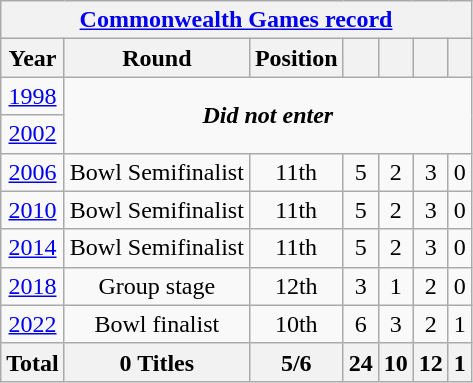<table class="wikitable" style="text-align: center;">
<tr>
<th colspan=7><a href='#'>Commonwealth Games record</a></th>
</tr>
<tr>
<th>Year</th>
<th>Round</th>
<th>Position</th>
<th></th>
<th></th>
<th></th>
<th></th>
</tr>
<tr>
<td> <a href='#'>1998</a></td>
<td colspan=6 rowspan=2><strong><em>Did not enter</em></strong></td>
</tr>
<tr>
<td> <a href='#'>2002</a></td>
</tr>
<tr>
<td> <a href='#'>2006</a></td>
<td>Bowl Semifinalist</td>
<td>11th</td>
<td>5</td>
<td>2</td>
<td>3</td>
<td>0</td>
</tr>
<tr>
<td> <a href='#'>2010</a></td>
<td>Bowl Semifinalist</td>
<td>11th</td>
<td>5</td>
<td>2</td>
<td>3</td>
<td>0</td>
</tr>
<tr>
<td> <a href='#'>2014</a></td>
<td>Bowl Semifinalist</td>
<td>11th</td>
<td>5</td>
<td>2</td>
<td>3</td>
<td>0</td>
</tr>
<tr>
<td> <a href='#'>2018</a></td>
<td>Group stage</td>
<td>12th</td>
<td>3</td>
<td>1</td>
<td>2</td>
<td>0</td>
</tr>
<tr>
<td> <a href='#'>2022</a></td>
<td>Bowl finalist</td>
<td>10th</td>
<td>6</td>
<td>3</td>
<td>2</td>
<td>1</td>
</tr>
<tr>
<th>Total</th>
<th>0 Titles</th>
<th>5/6</th>
<th>24</th>
<th>10</th>
<th>12</th>
<th>1</th>
</tr>
</table>
